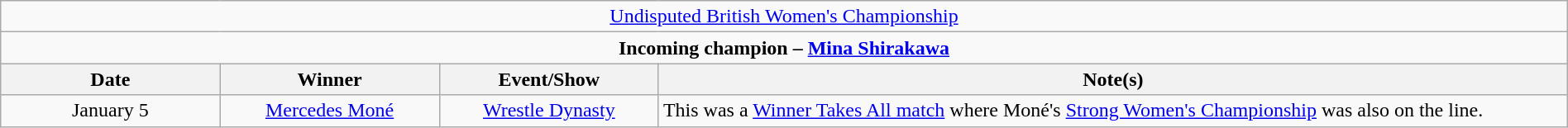<table class="wikitable" style="text-align:center; width:100%;">
<tr>
<td colspan="4" style="text-align: center;"><a href='#'>Undisputed British Women's Championship</a></td>
</tr>
<tr>
<td colspan="4" style="text-align: center;"><strong>Incoming champion – <a href='#'>Mina Shirakawa</a></strong></td>
</tr>
<tr>
<th width=14%>Date</th>
<th width=14%>Winner</th>
<th width=14%>Event/Show</th>
<th width=58%>Note(s)</th>
</tr>
<tr>
<td>January 5</td>
<td><a href='#'>Mercedes Moné</a></td>
<td><a href='#'>Wrestle Dynasty</a></td>
<td align=left>This was a <a href='#'>Winner Takes All match</a> where Moné's <a href='#'>Strong Women's Championship</a> was also on the line.</td>
</tr>
</table>
